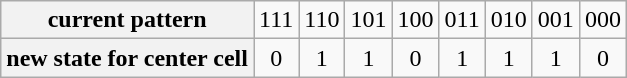<table class="wikitable" style="text-align: center">
<tr>
<th>current pattern</th>
<td>111</td>
<td>110</td>
<td>101</td>
<td>100</td>
<td>011</td>
<td>010</td>
<td>001</td>
<td>000</td>
</tr>
<tr>
<th>new state for center cell</th>
<td>0</td>
<td>1</td>
<td>1</td>
<td>0</td>
<td>1</td>
<td>1</td>
<td>1</td>
<td>0</td>
</tr>
</table>
